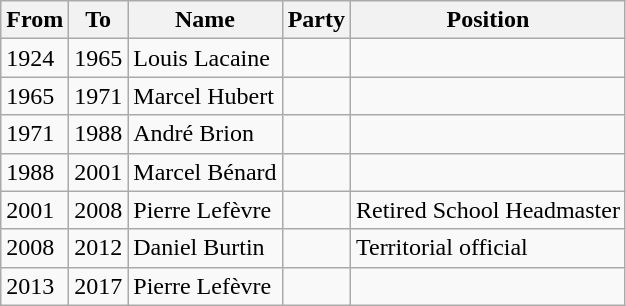<table class="wikitable">
<tr>
<th>From</th>
<th>To</th>
<th>Name</th>
<th>Party</th>
<th>Position</th>
</tr>
<tr>
<td>1924</td>
<td>1965</td>
<td>Louis Lacaine</td>
<td></td>
<td></td>
</tr>
<tr>
<td>1965</td>
<td>1971</td>
<td>Marcel Hubert</td>
<td></td>
<td></td>
</tr>
<tr>
<td>1971</td>
<td>1988</td>
<td>André Brion</td>
<td></td>
<td></td>
</tr>
<tr>
<td>1988</td>
<td>2001</td>
<td>Marcel Bénard</td>
<td></td>
<td></td>
</tr>
<tr>
<td>2001</td>
<td>2008</td>
<td>Pierre Lefèvre</td>
<td></td>
<td>Retired School Headmaster</td>
</tr>
<tr>
<td>2008</td>
<td>2012</td>
<td>Daniel Burtin</td>
<td></td>
<td>Territorial official</td>
</tr>
<tr>
<td>2013</td>
<td>2017</td>
<td>Pierre Lefèvre</td>
<td></td>
<td></td>
</tr>
</table>
